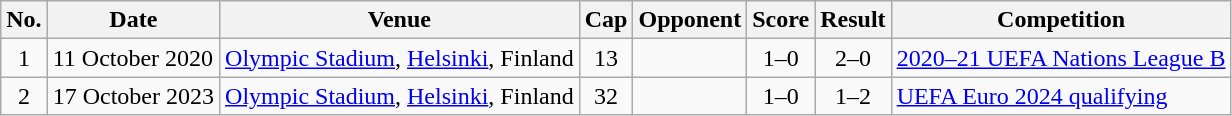<table class="wikitable sortable">
<tr>
<th scope=col>No.</th>
<th scope=col>Date</th>
<th scope=col>Venue</th>
<th scope=col>Cap</th>
<th scope=col>Opponent</th>
<th scope=col>Score</th>
<th scope=col>Result</th>
<th scope=col>Competition</th>
</tr>
<tr>
<td align=center>1</td>
<td>11 October 2020</td>
<td><a href='#'>Olympic Stadium</a>, <a href='#'>Helsinki</a>, Finland</td>
<td align=center>13</td>
<td></td>
<td align=center>1–0</td>
<td align=center>2–0</td>
<td><a href='#'>2020–21 UEFA Nations League B</a></td>
</tr>
<tr>
<td align=center>2</td>
<td>17 October 2023</td>
<td><a href='#'>Olympic Stadium</a>, <a href='#'>Helsinki</a>, Finland</td>
<td align=center>32</td>
<td></td>
<td align=center>1–0</td>
<td align=center>1–2</td>
<td><a href='#'>UEFA Euro 2024 qualifying</a></td>
</tr>
</table>
